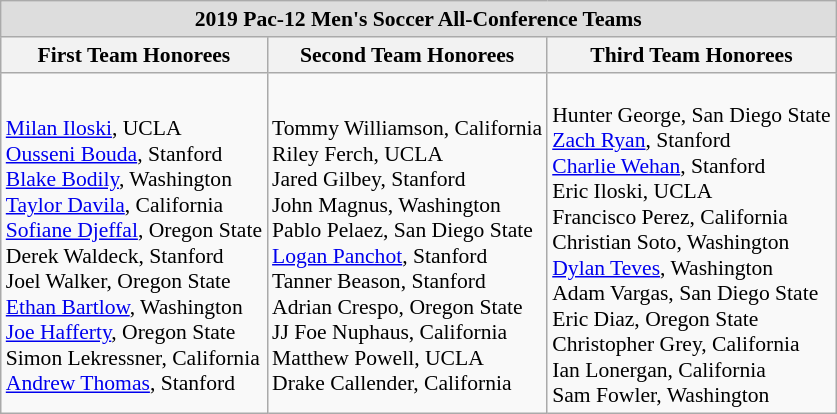<table class="wikitable" style="white-space:nowrap; font-size:90%;">
<tr>
<td colspan="3" style="text-align:center; background:#ddd;"><strong>2019 Pac-12 Men's Soccer All-Conference Teams</strong></td>
</tr>
<tr>
<th>First Team Honorees</th>
<th>Second Team Honorees</th>
<th>Third Team Honorees</th>
</tr>
<tr>
<td><br><a href='#'>Milan Iloski</a>, UCLA<br>
<a href='#'>Ousseni Bouda</a>, Stanford<br>
<a href='#'>Blake Bodily</a>, Washington<br>
<a href='#'>Taylor Davila</a>, California<br>
<a href='#'>Sofiane Djeffal</a>, Oregon State<br>
Derek Waldeck, Stanford<br>
Joel Walker, Oregon State<br>
<a href='#'>Ethan Bartlow</a>, Washington<br>
<a href='#'>Joe Hafferty</a>, Oregon State<br>
Simon Lekressner, California<br>
<a href='#'>Andrew Thomas</a>, Stanford</td>
<td><br>Tommy Williamson, California<br>
Riley Ferch, UCLA<br>
Jared Gilbey, Stanford<br>
John Magnus, Washington<br>
Pablo Pelaez, San Diego State<br>
<a href='#'>Logan Panchot</a>, Stanford<br>
Tanner Beason, Stanford<br>
Adrian Crespo, Oregon State<br>
JJ Foe Nuphaus, California<br>
Matthew Powell, UCLA<br>
Drake Callender, California</td>
<td><br>Hunter George, San Diego State<br>
<a href='#'>Zach Ryan</a>, Stanford<br>
<a href='#'>Charlie Wehan</a>, Stanford<br>
Eric Iloski, UCLA<br>
Francisco Perez, California<br>
Christian Soto, Washington<br>
<a href='#'>Dylan Teves</a>, Washington<br>
Adam Vargas, San Diego State<br>
Eric Diaz, Oregon State<br>
Christopher Grey, California<br>
Ian Lonergan, California<br>
Sam Fowler, Washington</td>
</tr>
</table>
